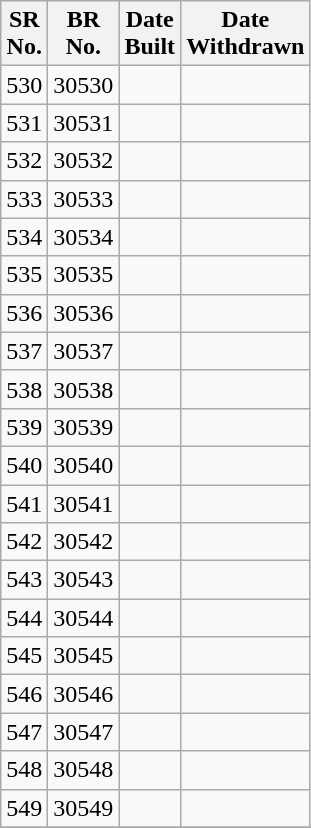<table class="wikitable sortable collapsible collapsed" style=text-align:center>
<tr>
<th>SR<br>No.</th>
<th>BR<br>No.</th>
<th>Date<br>Built</th>
<th>Date<br>Withdrawn</th>
</tr>
<tr>
<td>530</td>
<td>30530</td>
<td></td>
<td></td>
</tr>
<tr>
<td>531</td>
<td>30531</td>
<td></td>
<td></td>
</tr>
<tr>
<td>532</td>
<td>30532</td>
<td></td>
<td></td>
</tr>
<tr>
<td>533</td>
<td>30533</td>
<td></td>
<td></td>
</tr>
<tr>
<td>534</td>
<td>30534</td>
<td></td>
<td></td>
</tr>
<tr>
<td>535</td>
<td>30535</td>
<td></td>
<td></td>
</tr>
<tr>
<td>536</td>
<td>30536</td>
<td></td>
<td></td>
</tr>
<tr>
<td>537</td>
<td>30537</td>
<td></td>
<td></td>
</tr>
<tr>
<td>538</td>
<td>30538</td>
<td></td>
<td></td>
</tr>
<tr>
<td>539</td>
<td>30539</td>
<td></td>
<td></td>
</tr>
<tr>
<td>540</td>
<td>30540</td>
<td></td>
<td></td>
</tr>
<tr>
<td>541</td>
<td>30541</td>
<td></td>
<td></td>
</tr>
<tr>
<td>542</td>
<td>30542</td>
<td></td>
<td></td>
</tr>
<tr>
<td>543</td>
<td>30543</td>
<td></td>
<td></td>
</tr>
<tr>
<td>544</td>
<td>30544</td>
<td></td>
<td></td>
</tr>
<tr>
<td>545</td>
<td>30545</td>
<td></td>
<td></td>
</tr>
<tr>
<td>546</td>
<td>30546</td>
<td></td>
<td></td>
</tr>
<tr>
<td>547</td>
<td>30547</td>
<td></td>
<td></td>
</tr>
<tr>
<td>548</td>
<td>30548</td>
<td></td>
<td></td>
</tr>
<tr>
<td>549</td>
<td>30549</td>
<td></td>
<td></td>
</tr>
<tr>
</tr>
</table>
